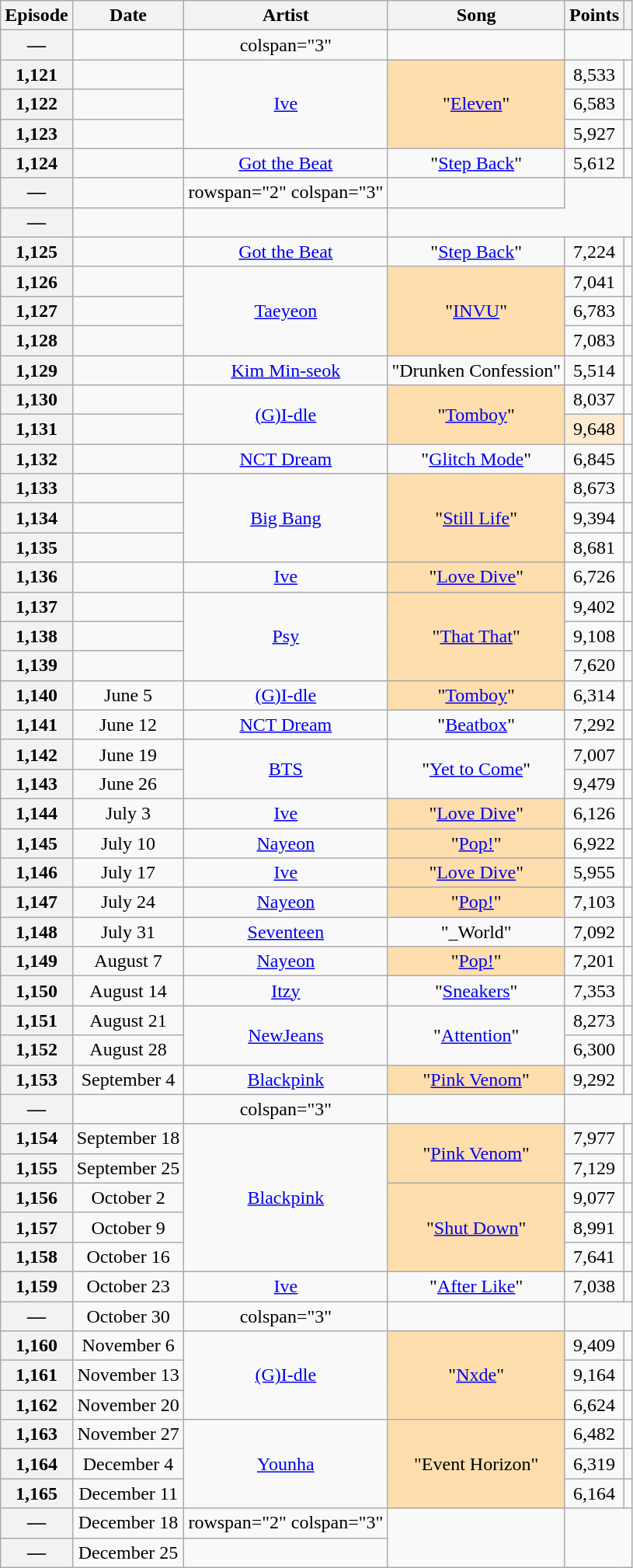<table class="wikitable sortable plainrowheaders" style=text-align:center>
<tr>
<th scope="col">Episode</th>
<th scope="col">Date</th>
<th scope="col">Artist</th>
<th scope="col">Song</th>
<th scope="col">Points</th>
<th scope="col" class="unsortable"></th>
</tr>
<tr>
<th scope="row">—</th>
<td></td>
<td>colspan="3" </td>
<td></td>
</tr>
<tr>
<th scope="row">1,121</th>
<td></td>
<td rowspan="3"><a href='#'>Ive</a></td>
<td style="background-color:#FFDEAD" rowspan="3">"<a href='#'>Eleven</a>" </td>
<td>8,533</td>
<td></td>
</tr>
<tr>
<th scope="row">1,122</th>
<td></td>
<td>6,583</td>
<td></td>
</tr>
<tr>
<th scope="row">1,123</th>
<td></td>
<td>5,927</td>
<td></td>
</tr>
<tr>
<th scope="row">1,124</th>
<td></td>
<td><a href='#'>Got the Beat</a></td>
<td>"<a href='#'>Step Back</a>"</td>
<td>5,612</td>
<td></td>
</tr>
<tr>
<th scope="row">—</th>
<td></td>
<td>rowspan="2" colspan="3" </td>
<td></td>
</tr>
<tr>
<th scope="row">—</th>
<td></td>
<td></td>
</tr>
<tr>
<th scope="row">1,125</th>
<td></td>
<td><a href='#'>Got the Beat</a></td>
<td>"<a href='#'>Step Back</a>"</td>
<td>7,224</td>
<td></td>
</tr>
<tr>
<th scope="row">1,126</th>
<td></td>
<td rowspan="3"><a href='#'>Taeyeon</a></td>
<td style="background-color:#FFDEAD" rowspan="3">"<a href='#'>INVU</a>" </td>
<td>7,041</td>
<td></td>
</tr>
<tr>
<th scope="row">1,127</th>
<td></td>
<td>6,783</td>
<td></td>
</tr>
<tr>
<th scope="row">1,128</th>
<td></td>
<td>7,083</td>
<td></td>
</tr>
<tr>
<th scope="row">1,129</th>
<td></td>
<td><a href='#'>Kim Min-seok</a></td>
<td>"Drunken Confession"</td>
<td>5,514</td>
<td></td>
</tr>
<tr>
<th scope="row">1,130</th>
<td></td>
<td rowspan="2"><a href='#'>(G)I-dle</a></td>
<td style="background-color:#FFDEAD" rowspan="2">"<a href='#'>Tomboy</a>" </td>
<td>8,037</td>
<td></td>
</tr>
<tr>
<th scope="row">1,131</th>
<td></td>
<td style="background-color:#FFEBD2">9,648  </td>
<td></td>
</tr>
<tr>
<th scope="row">1,132</th>
<td></td>
<td><a href='#'>NCT Dream</a></td>
<td>"<a href='#'>Glitch Mode</a>"</td>
<td>6,845</td>
<td></td>
</tr>
<tr>
<th scope="row">1,133</th>
<td></td>
<td rowspan="3"><a href='#'>Big Bang</a></td>
<td style="background-color:#FFDEAD" rowspan="3">"<a href='#'>Still Life</a>" </td>
<td>8,673</td>
<td></td>
</tr>
<tr>
<th scope="row">1,134</th>
<td></td>
<td>9,394</td>
<td></td>
</tr>
<tr>
<th scope="row">1,135</th>
<td></td>
<td>8,681</td>
<td></td>
</tr>
<tr>
<th scope="row">1,136</th>
<td></td>
<td><a href='#'>Ive</a></td>
<td style="background-color:#FFDEAD">"<a href='#'>Love Dive</a>" </td>
<td>6,726</td>
<td></td>
</tr>
<tr>
<th scope="row">1,137</th>
<td></td>
<td rowspan="3"><a href='#'>Psy</a></td>
<td style="background-color:#FFDEAD" rowspan="3">"<a href='#'>That That</a>" </td>
<td>9,402</td>
<td></td>
</tr>
<tr>
<th scope="row">1,138</th>
<td></td>
<td>9,108</td>
<td></td>
</tr>
<tr>
<th scope="row">1,139</th>
<td></td>
<td>7,620</td>
<td></td>
</tr>
<tr>
<th scope="row">1,140</th>
<td>June 5</td>
<td><a href='#'>(G)I-dle</a></td>
<td style="background-color:#FFDEAD">"<a href='#'>Tomboy</a>" </td>
<td>6,314</td>
<td></td>
</tr>
<tr>
<th scope="row">1,141</th>
<td>June 12</td>
<td><a href='#'>NCT Dream</a></td>
<td>"<a href='#'>Beatbox</a>"</td>
<td>7,292</td>
<td></td>
</tr>
<tr>
<th scope="row">1,142</th>
<td>June 19</td>
<td rowspan="2"><a href='#'>BTS</a></td>
<td rowspan="2">"<a href='#'>Yet to Come</a>"</td>
<td>7,007</td>
<td></td>
</tr>
<tr>
<th scope="row">1,143</th>
<td>June 26</td>
<td>9,479</td>
<td></td>
</tr>
<tr>
<th scope="row">1,144</th>
<td>July 3</td>
<td><a href='#'>Ive</a></td>
<td style="background-color:#FFDEAD">"<a href='#'>Love Dive</a>" </td>
<td>6,126</td>
<td></td>
</tr>
<tr>
<th scope="row">1,145</th>
<td>July 10</td>
<td><a href='#'>Nayeon</a></td>
<td style="background-color:#FFDEAD">"<a href='#'>Pop!</a>" </td>
<td>6,922</td>
<td></td>
</tr>
<tr>
<th scope="row">1,146</th>
<td>July 17</td>
<td><a href='#'>Ive</a></td>
<td style="background-color:#FFDEAD">"<a href='#'>Love Dive</a>" </td>
<td>5,955</td>
<td></td>
</tr>
<tr>
<th scope="row">1,147</th>
<td>July 24</td>
<td><a href='#'>Nayeon</a></td>
<td style="background-color:#FFDEAD">"<a href='#'>Pop!</a>" </td>
<td>7,103</td>
<td></td>
</tr>
<tr>
<th scope="row">1,148</th>
<td>July 31</td>
<td><a href='#'>Seventeen</a></td>
<td>"_World"</td>
<td>7,092</td>
<td></td>
</tr>
<tr>
<th scope="row">1,149</th>
<td>August 7</td>
<td><a href='#'>Nayeon</a></td>
<td style="background-color:#FFDEAD">"<a href='#'>Pop!</a>" </td>
<td>7,201</td>
<td></td>
</tr>
<tr>
<th scope="row">1,150</th>
<td>August 14</td>
<td><a href='#'>Itzy</a></td>
<td>"<a href='#'>Sneakers</a>"</td>
<td>7,353</td>
<td></td>
</tr>
<tr>
<th scope="row">1,151</th>
<td>August 21</td>
<td rowspan="2"><a href='#'>NewJeans</a></td>
<td rowspan="2">"<a href='#'>Attention</a>"</td>
<td>8,273</td>
<td></td>
</tr>
<tr>
<th scope="row">1,152</th>
<td>August 28</td>
<td>6,300</td>
<td></td>
</tr>
<tr>
<th scope="row">1,153</th>
<td>September 4</td>
<td><a href='#'>Blackpink</a></td>
<td style="background-color:#FFDEAD">"<a href='#'>Pink Venom</a>" </td>
<td>9,292</td>
<td></td>
</tr>
<tr>
<th scope="row">—</th>
<td></td>
<td>colspan="3" </td>
<td></td>
</tr>
<tr>
<th scope="row">1,154</th>
<td>September 18</td>
<td rowspan="5"><a href='#'>Blackpink</a></td>
<td rowspan="2" style="background-color:#FFDEAD">"<a href='#'>Pink Venom</a>" </td>
<td>7,977</td>
<td></td>
</tr>
<tr>
<th scope="row">1,155</th>
<td>September 25</td>
<td>7,129</td>
<td></td>
</tr>
<tr>
<th scope="row">1,156</th>
<td>October 2</td>
<td style="background-color:#FFDEAD" rowspan="3">"<a href='#'>Shut Down</a>" </td>
<td>9,077</td>
<td></td>
</tr>
<tr>
<th scope="row">1,157</th>
<td>October 9</td>
<td>8,991</td>
<td></td>
</tr>
<tr>
<th scope="row">1,158</th>
<td>October 16</td>
<td>7,641</td>
<td></td>
</tr>
<tr>
<th scope="row">1,159</th>
<td>October 23</td>
<td><a href='#'>Ive</a></td>
<td>"<a href='#'>After Like</a>"</td>
<td>7,038</td>
<td></td>
</tr>
<tr>
<th scope="row">—</th>
<td>October 30</td>
<td>colspan="3" </td>
<td></td>
</tr>
<tr>
<th scope="row">1,160</th>
<td>November 6</td>
<td rowspan="3"><a href='#'>(G)I-dle</a></td>
<td style="background-color:#FFDEAD" rowspan="3">"<a href='#'>Nxde</a>" </td>
<td>9,409</td>
<td></td>
</tr>
<tr>
<th scope="row">1,161</th>
<td>November 13</td>
<td>9,164</td>
<td></td>
</tr>
<tr>
<th scope="row">1,162</th>
<td>November 20</td>
<td>6,624</td>
<td></td>
</tr>
<tr>
<th scope="row">1,163</th>
<td>November 27</td>
<td rowspan="3"><a href='#'>Younha</a></td>
<td style="background-color:#FFDEAD" rowspan="3">"Event Horizon" </td>
<td>6,482</td>
<td></td>
</tr>
<tr>
<th scope="row">1,164</th>
<td>December 4</td>
<td>6,319</td>
<td></td>
</tr>
<tr>
<th scope="row">1,165</th>
<td>December 11</td>
<td>6,164</td>
<td></td>
</tr>
<tr>
<th scope="row">—</th>
<td>December 18</td>
<td>rowspan="2" colspan="3" </td>
<td rowspan="2"></td>
</tr>
<tr>
<th scope="row">—</th>
<td>December 25</td>
</tr>
</table>
